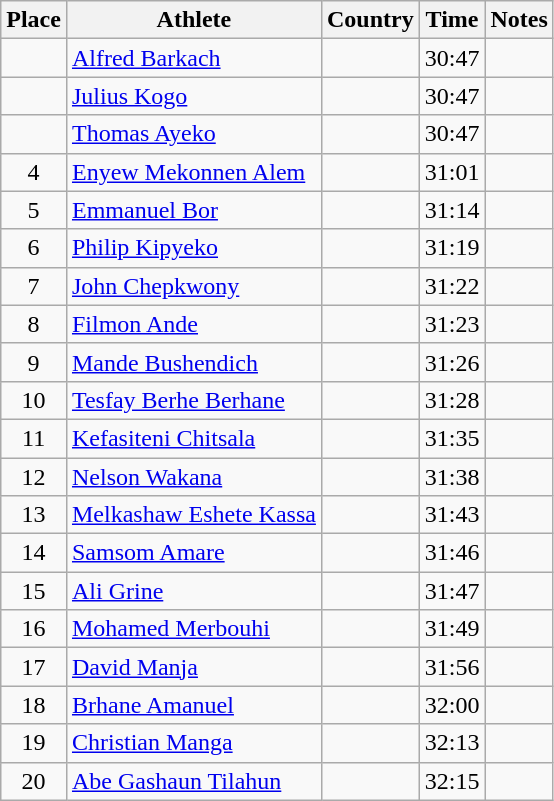<table class="wikitable sortable" style="text-align:center">
<tr>
<th>Place</th>
<th>Athlete</th>
<th>Country</th>
<th>Time</th>
<th>Notes</th>
</tr>
<tr>
<td></td>
<td align="left"><a href='#'>Alfred Barkach</a></td>
<td align=left></td>
<td>30:47</td>
<td></td>
</tr>
<tr>
<td></td>
<td align="left"><a href='#'>Julius Kogo</a></td>
<td align=left></td>
<td>30:47</td>
<td></td>
</tr>
<tr>
<td></td>
<td align="left"><a href='#'>Thomas Ayeko</a></td>
<td align=left></td>
<td>30:47</td>
<td></td>
</tr>
<tr>
<td>4</td>
<td align="left"><a href='#'>Enyew Mekonnen Alem</a></td>
<td align=left></td>
<td>31:01</td>
<td></td>
</tr>
<tr>
<td>5</td>
<td align="left"><a href='#'>Emmanuel Bor</a></td>
<td align=left></td>
<td>31:14</td>
<td></td>
</tr>
<tr>
<td>6</td>
<td align="left"><a href='#'>Philip Kipyeko</a></td>
<td align=left></td>
<td>31:19</td>
<td></td>
</tr>
<tr>
<td>7</td>
<td align="left"><a href='#'>John Chepkwony</a></td>
<td align=left></td>
<td>31:22</td>
<td></td>
</tr>
<tr>
<td>8</td>
<td align="left"><a href='#'>Filmon Ande</a></td>
<td align=left></td>
<td>31:23</td>
<td></td>
</tr>
<tr>
<td>9</td>
<td align="left"><a href='#'>Mande Bushendich</a></td>
<td align=left></td>
<td>31:26</td>
<td></td>
</tr>
<tr>
<td>10</td>
<td align="left"><a href='#'>Tesfay Berhe Berhane</a></td>
<td align=left></td>
<td>31:28</td>
<td></td>
</tr>
<tr>
<td>11</td>
<td align="left"><a href='#'>Kefasiteni Chitsala</a></td>
<td align=left></td>
<td>31:35</td>
<td></td>
</tr>
<tr>
<td>12</td>
<td align="left"><a href='#'>Nelson Wakana</a></td>
<td align=left></td>
<td>31:38</td>
<td></td>
</tr>
<tr>
<td>13</td>
<td align="left"><a href='#'>Melkashaw Eshete Kassa</a></td>
<td align=left></td>
<td>31:43</td>
<td></td>
</tr>
<tr>
<td>14</td>
<td align="left"><a href='#'>Samsom Amare</a></td>
<td align=left></td>
<td>31:46</td>
<td></td>
</tr>
<tr>
<td>15</td>
<td align="left"><a href='#'>Ali Grine</a></td>
<td align=left></td>
<td>31:47</td>
<td></td>
</tr>
<tr>
<td>16</td>
<td align="left"><a href='#'>Mohamed Merbouhi</a></td>
<td align=left></td>
<td>31:49</td>
<td></td>
</tr>
<tr>
<td>17</td>
<td align="left"><a href='#'>David Manja</a></td>
<td align=left></td>
<td>31:56</td>
<td></td>
</tr>
<tr>
<td>18</td>
<td align=left><a href='#'>Brhane Amanuel</a></td>
<td align=left></td>
<td>32:00</td>
<td></td>
</tr>
<tr>
<td>19</td>
<td align=left><a href='#'>Christian Manga</a></td>
<td align=left></td>
<td>32:13</td>
<td></td>
</tr>
<tr>
<td>20</td>
<td align=left><a href='#'>Abe Gashaun Tilahun</a></td>
<td align=left></td>
<td>32:15</td>
<td></td>
</tr>
</table>
